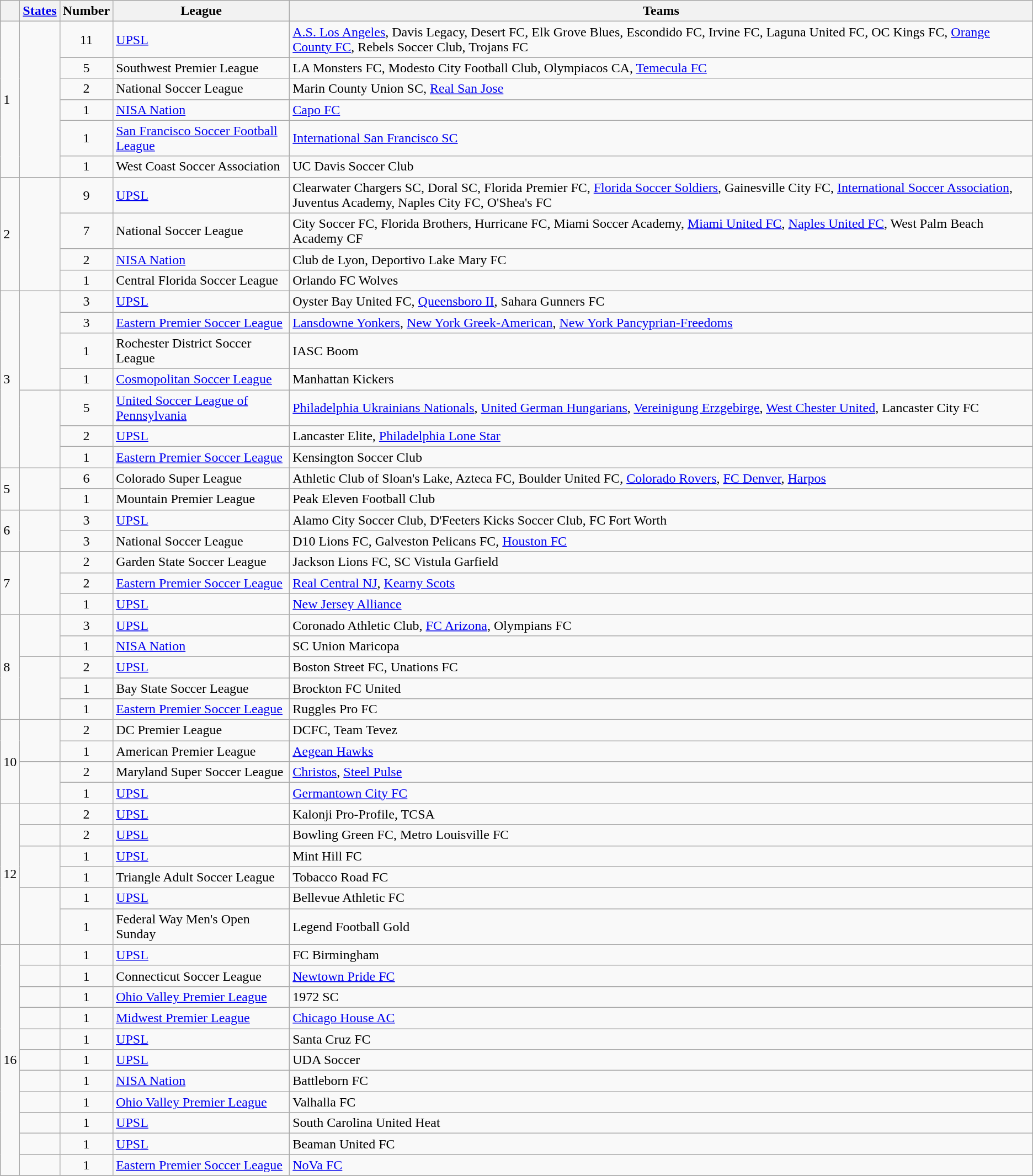<table class="wikitable">
<tr>
<th></th>
<th><a href='#'>States</a></th>
<th>Number</th>
<th>League</th>
<th>Teams</th>
</tr>
<tr>
<td rowspan=6>1</td>
<td rowspan=6></td>
<td align=center>11</td>
<td><a href='#'>UPSL</a></td>
<td><a href='#'>A.S. Los Angeles</a>, Davis Legacy, Desert FC, Elk Grove Blues, Escondido FC, Irvine FC, Laguna United FC, OC Kings FC, <a href='#'>Orange County FC</a>, Rebels Soccer Club, Trojans FC</td>
</tr>
<tr>
<td align=center>5</td>
<td>Southwest Premier League</td>
<td>LA Monsters FC, Modesto City Football Club, Olympiacos CA, <a href='#'>Temecula FC</a></td>
</tr>
<tr>
<td align=center>2</td>
<td>National Soccer League</td>
<td>Marin County Union SC, <a href='#'>Real San Jose</a></td>
</tr>
<tr>
<td align=center>1</td>
<td><a href='#'>NISA Nation</a></td>
<td><a href='#'>Capo FC</a></td>
</tr>
<tr>
<td align=center>1</td>
<td><a href='#'>San Francisco Soccer Football League</a></td>
<td><a href='#'>International San Francisco SC</a></td>
</tr>
<tr>
<td align=center>1</td>
<td>West Coast Soccer Association</td>
<td>UC Davis Soccer Club</td>
</tr>
<tr>
<td rowspan=4>2</td>
<td rowspan=4></td>
<td align=center>9</td>
<td><a href='#'>UPSL</a></td>
<td>Clearwater Chargers SC, Doral SC, Florida Premier FC, <a href='#'>Florida Soccer Soldiers</a>, Gainesville City FC, <a href='#'>International Soccer Association</a>, Juventus Academy, Naples City FC, O'Shea's FC</td>
</tr>
<tr>
<td align=center>7</td>
<td>National Soccer League</td>
<td>City Soccer FC, Florida Brothers, Hurricane FC, Miami Soccer Academy, <a href='#'>Miami United FC</a>, <a href='#'>Naples United FC</a>, West Palm Beach Academy CF</td>
</tr>
<tr>
<td align=center>2</td>
<td><a href='#'>NISA Nation</a></td>
<td>Club de Lyon, Deportivo Lake Mary FC</td>
</tr>
<tr>
<td align=center>1</td>
<td>Central Florida Soccer League</td>
<td>Orlando FC Wolves</td>
</tr>
<tr>
<td rowspan=7>3</td>
<td rowspan=4></td>
<td align=center>3</td>
<td><a href='#'>UPSL</a></td>
<td>Oyster Bay United FC, <a href='#'>Queensboro II</a>, Sahara Gunners FC</td>
</tr>
<tr>
<td align=center>3</td>
<td><a href='#'>Eastern Premier Soccer League</a></td>
<td><a href='#'>Lansdowne Yonkers</a>, <a href='#'>New York Greek-American</a>, <a href='#'>New York Pancyprian-Freedoms</a></td>
</tr>
<tr>
<td align=center>1</td>
<td>Rochester District Soccer League</td>
<td>IASC Boom</td>
</tr>
<tr>
<td align=center>1</td>
<td><a href='#'>Cosmopolitan Soccer League</a></td>
<td>Manhattan Kickers</td>
</tr>
<tr>
<td rowspan=3></td>
<td align=center>5</td>
<td><a href='#'>United Soccer League of Pennsylvania</a></td>
<td><a href='#'>Philadelphia Ukrainians Nationals</a>, <a href='#'>United German Hungarians</a>, <a href='#'>Vereinigung Erzgebirge</a>, <a href='#'>West Chester United</a>, Lancaster City FC</td>
</tr>
<tr>
<td align=center>2</td>
<td><a href='#'>UPSL</a></td>
<td>Lancaster Elite, <a href='#'>Philadelphia Lone Star</a></td>
</tr>
<tr>
<td align=center>1</td>
<td><a href='#'>Eastern Premier Soccer League</a></td>
<td>Kensington Soccer Club</td>
</tr>
<tr>
<td rowspan=2>5</td>
<td rowspan=2></td>
<td align=center>6</td>
<td>Colorado Super League</td>
<td>Athletic Club of Sloan's Lake, Azteca FC, Boulder United FC, <a href='#'>Colorado Rovers</a>, <a href='#'>FC Denver</a>, <a href='#'>Harpos</a></td>
</tr>
<tr>
<td align=center>1</td>
<td>Mountain Premier League</td>
<td>Peak Eleven Football Club</td>
</tr>
<tr>
<td rowspan=2>6</td>
<td rowspan=2></td>
<td align=center>3</td>
<td><a href='#'>UPSL</a></td>
<td>Alamo City Soccer Club, D'Feeters Kicks Soccer Club, FC Fort Worth</td>
</tr>
<tr>
<td align=center>3</td>
<td>National Soccer League</td>
<td>D10 Lions FC, Galveston Pelicans FC, <a href='#'>Houston FC</a></td>
</tr>
<tr>
<td rowspan=3>7</td>
<td rowspan=3></td>
<td align=center>2</td>
<td>Garden State Soccer League</td>
<td>Jackson Lions FC, SC Vistula Garfield</td>
</tr>
<tr>
<td align=center>2</td>
<td><a href='#'>Eastern Premier Soccer League</a></td>
<td><a href='#'>Real Central NJ</a>, <a href='#'>Kearny Scots</a></td>
</tr>
<tr>
<td align=center>1</td>
<td><a href='#'>UPSL</a></td>
<td><a href='#'>New Jersey Alliance</a></td>
</tr>
<tr>
<td rowspan=5>8</td>
<td rowspan=2></td>
<td align=center>3</td>
<td><a href='#'>UPSL</a></td>
<td>Coronado Athletic Club, <a href='#'>FC Arizona</a>, Olympians FC</td>
</tr>
<tr>
<td align=center>1</td>
<td><a href='#'>NISA Nation</a></td>
<td>SC Union Maricopa</td>
</tr>
<tr>
<td rowspan=3></td>
<td align=center>2</td>
<td><a href='#'>UPSL</a></td>
<td>Boston Street FC, Unations FC</td>
</tr>
<tr>
<td align=center>1</td>
<td>Bay State Soccer League</td>
<td>Brockton FC United</td>
</tr>
<tr>
<td align=center>1</td>
<td><a href='#'>Eastern Premier Soccer League</a></td>
<td>Ruggles Pro FC</td>
</tr>
<tr>
<td rowspan=4>10</td>
<td rowspan=2></td>
<td align=center>2</td>
<td>DC Premier League</td>
<td>DCFC, Team Tevez</td>
</tr>
<tr>
<td align=center>1</td>
<td>American Premier League</td>
<td><a href='#'>Aegean Hawks</a></td>
</tr>
<tr>
<td rowspan=2></td>
<td align=center>2</td>
<td>Maryland Super Soccer League</td>
<td><a href='#'>Christos</a>, <a href='#'>Steel Pulse</a></td>
</tr>
<tr>
<td align=center>1</td>
<td><a href='#'>UPSL</a></td>
<td><a href='#'>Germantown City FC</a></td>
</tr>
<tr>
<td rowspan=6>12</td>
<td></td>
<td align=center>2</td>
<td><a href='#'>UPSL</a></td>
<td>Kalonji Pro-Profile, TCSA</td>
</tr>
<tr>
<td></td>
<td align=center>2</td>
<td><a href='#'>UPSL</a></td>
<td>Bowling Green FC, Metro Louisville FC</td>
</tr>
<tr>
<td rowspan=2></td>
<td align=center>1</td>
<td><a href='#'>UPSL</a></td>
<td>Mint Hill FC</td>
</tr>
<tr>
<td align=center>1</td>
<td>Triangle Adult Soccer League</td>
<td>Tobacco Road FC</td>
</tr>
<tr>
<td rowspan=2></td>
<td align=center>1</td>
<td><a href='#'>UPSL</a></td>
<td>Bellevue Athletic FC</td>
</tr>
<tr>
<td align=center>1</td>
<td>Federal Way Men's Open Sunday</td>
<td>Legend Football Gold</td>
</tr>
<tr>
<td rowspan=11>16</td>
<td></td>
<td align="center">1</td>
<td><a href='#'>UPSL</a></td>
<td>FC Birmingham</td>
</tr>
<tr>
<td></td>
<td align="center">1</td>
<td>Connecticut Soccer League</td>
<td><a href='#'>Newtown Pride FC</a></td>
</tr>
<tr>
<td></td>
<td align="center">1</td>
<td><a href='#'>Ohio Valley Premier League</a></td>
<td>1972 SC</td>
</tr>
<tr>
<td></td>
<td align="center">1</td>
<td><a href='#'>Midwest Premier League</a></td>
<td><a href='#'>Chicago House AC</a></td>
</tr>
<tr>
<td></td>
<td align="center">1</td>
<td><a href='#'>UPSL</a></td>
<td>Santa Cruz FC</td>
</tr>
<tr>
<td></td>
<td align="center">1</td>
<td><a href='#'>UPSL</a></td>
<td>UDA Soccer</td>
</tr>
<tr>
<td></td>
<td align="center">1</td>
<td><a href='#'>NISA Nation</a></td>
<td>Battleborn FC</td>
</tr>
<tr>
<td></td>
<td align="center">1</td>
<td><a href='#'>Ohio Valley Premier League</a></td>
<td>Valhalla FC</td>
</tr>
<tr>
<td></td>
<td align="center">1</td>
<td><a href='#'>UPSL</a></td>
<td>South Carolina United Heat</td>
</tr>
<tr>
<td></td>
<td align="center">1</td>
<td><a href='#'>UPSL</a></td>
<td>Beaman United FC</td>
</tr>
<tr>
<td></td>
<td align="center">1</td>
<td><a href='#'>Eastern Premier Soccer League</a></td>
<td><a href='#'>NoVa FC</a></td>
</tr>
<tr>
</tr>
</table>
